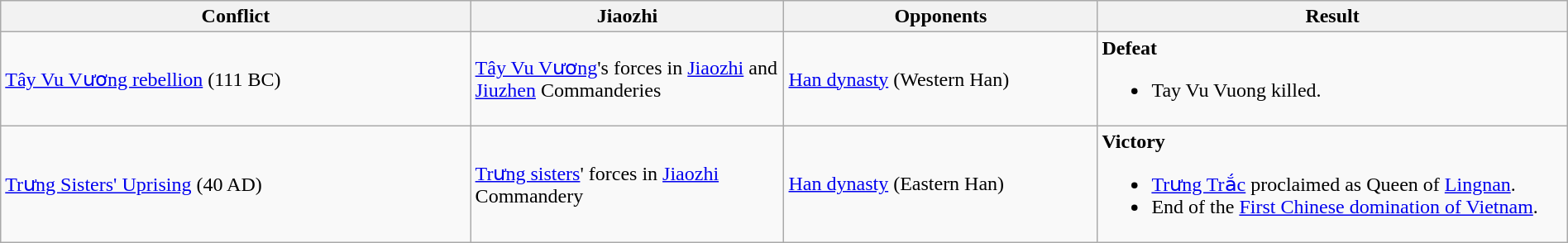<table class="wikitable" width="100%">
<tr>
<th width="30%">Conflict</th>
<th width="20%">Jiaozhi</th>
<th width="20%">Opponents</th>
<th width="30%">Result</th>
</tr>
<tr>
<td><a href='#'>Tây Vu Vương rebellion</a> (111 BC)</td>
<td><a href='#'>Tây Vu Vương</a>'s forces in <a href='#'>Jiaozhi</a> and <a href='#'>Jiuzhen</a> Commanderies</td>
<td><a href='#'>Han dynasty</a> (Western Han)</td>
<td><strong>Defeat</strong><br><ul><li>Tay Vu Vuong killed.</li></ul></td>
</tr>
<tr>
<td><a href='#'>Trưng Sisters' Uprising</a> (40 AD)</td>
<td><a href='#'>Trưng sisters</a>' forces in <a href='#'>Jiaozhi</a> Commandery</td>
<td><a href='#'>Han dynasty</a> (Eastern Han)</td>
<td><strong>Victory</strong><br><ul><li><a href='#'>Trưng Trắc</a> proclaimed as Queen of <a href='#'>Lingnan</a>.</li><li>End of the <a href='#'>First Chinese domination of Vietnam</a>.</li></ul></td>
</tr>
</table>
